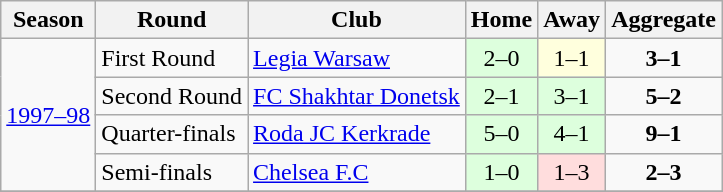<table class="wikitable">
<tr>
<th>Season</th>
<th>Round</th>
<th>Club</th>
<th>Home</th>
<th>Away</th>
<th>Aggregate</th>
</tr>
<tr>
<td rowspan="4"><a href='#'>1997–98</a></td>
<td>First Round</td>
<td> <a href='#'>Legia Warsaw</a></td>
<td style="text-align:center; background:#dfd;">2–0</td>
<td style="text-align:center; background:#ffd;">1–1</td>
<td style="text-align:center;"><strong>3–1</strong></td>
</tr>
<tr>
<td>Second Round</td>
<td> <a href='#'>FC Shakhtar Donetsk</a></td>
<td style="text-align:center; background:#dfd;">2–1</td>
<td style="text-align:center; background:#dfd;">3–1</td>
<td style="text-align:center;"><strong>5–2</strong></td>
</tr>
<tr>
<td>Quarter-finals</td>
<td> <a href='#'>Roda JC Kerkrade</a></td>
<td style="text-align:center; background:#dfd;">5–0</td>
<td style="text-align:center; background:#dfd;">4–1</td>
<td style="text-align:center;"><strong>9–1</strong></td>
</tr>
<tr>
<td>Semi-finals</td>
<td> <a href='#'>Chelsea F.C</a></td>
<td style="text-align:center; background:#dfd;">1–0</td>
<td style="text-align:center; background:#fdd;">1–3</td>
<td style="text-align:center;"><strong>2–3</strong></td>
</tr>
<tr>
</tr>
</table>
